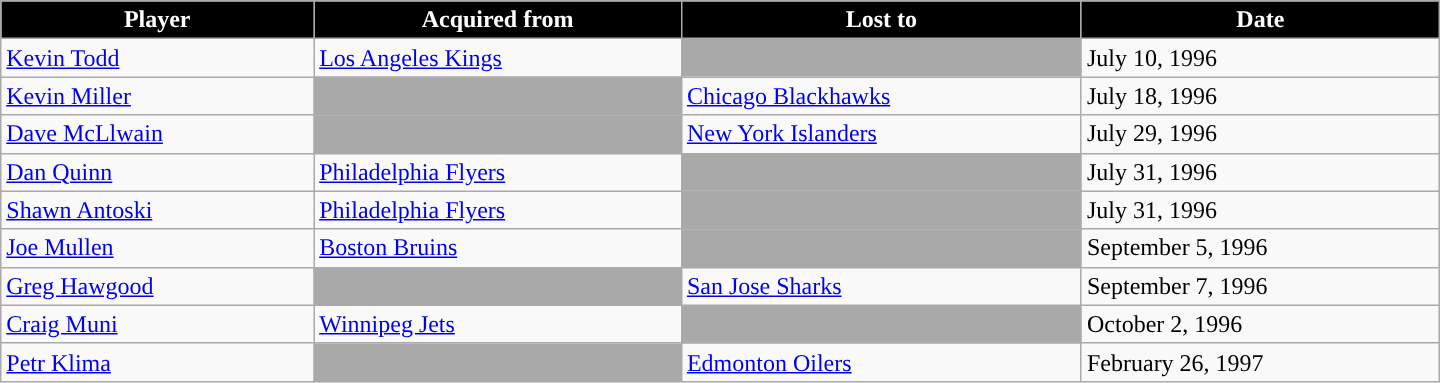<table class="wikitable" style="width:60em">
<tr style="text-align:center; background:#ddd;">
<th style="color:white; background:#000000; ">Player</th>
<th style="color:white; background:#000000; ">Acquired from</th>
<th style="color:white; background:#000000; ">Lost to</th>
<th style="color:white; background:#000000; ">Date</th>
</tr>
<tr>
<td><a href='#'>Kevin Todd</a></td>
<td><a href='#'>Los Angeles Kings</a></td>
<td style="background:darkgray;"></td>
<td>July 10, 1996</td>
</tr>
<tr>
<td><a href='#'>Kevin Miller</a></td>
<td style="background:darkgray;"></td>
<td><a href='#'>Chicago Blackhawks</a></td>
<td>July 18, 1996</td>
</tr>
<tr>
<td><a href='#'>Dave McLlwain</a></td>
<td style="background:darkgray;"></td>
<td><a href='#'>New York Islanders</a></td>
<td>July 29, 1996</td>
</tr>
<tr>
<td><a href='#'>Dan Quinn</a></td>
<td><a href='#'>Philadelphia Flyers</a></td>
<td style="background:darkgray;"></td>
<td>July 31, 1996</td>
</tr>
<tr>
<td><a href='#'>Shawn Antoski</a></td>
<td><a href='#'>Philadelphia Flyers</a></td>
<td style="background:darkgray;"></td>
<td>July 31, 1996</td>
</tr>
<tr>
<td><a href='#'>Joe Mullen</a></td>
<td><a href='#'>Boston Bruins</a></td>
<td style="background:darkgray;"></td>
<td>September 5, 1996</td>
</tr>
<tr>
<td><a href='#'>Greg Hawgood</a></td>
<td style="background:darkgray;"></td>
<td><a href='#'>San Jose Sharks</a></td>
<td>September 7, 1996</td>
</tr>
<tr>
<td><a href='#'>Craig Muni</a></td>
<td><a href='#'>Winnipeg Jets</a></td>
<td style="background:darkgray;"></td>
<td>October 2, 1996</td>
</tr>
<tr>
<td><a href='#'>Petr Klima</a></td>
<td style="background:darkgray;"></td>
<td><a href='#'>Edmonton Oilers</a></td>
<td>February 26, 1997</td>
</tr>
</table>
